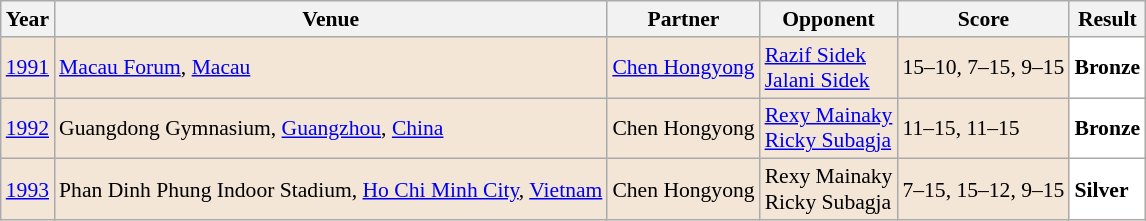<table class="sortable wikitable" style="font-size: 90%;">
<tr>
<th>Year</th>
<th>Venue</th>
<th>Partner</th>
<th>Opponent</th>
<th>Score</th>
<th>Result</th>
</tr>
<tr style="background:#F3E6D7">
<td align="center"><a href='#'>1991</a></td>
<td align="left"><a href='#'>Macau Forum</a>, <a href='#'>Macau</a></td>
<td align="left"> <a href='#'>Chen Hongyong</a></td>
<td align="left"> <a href='#'>Razif Sidek</a> <br> <a href='#'>Jalani Sidek</a></td>
<td align="left">15–10, 7–15, 9–15</td>
<td style="text-align:left; background:white"> <strong>Bronze</strong></td>
</tr>
<tr style="background:#F3E6D7">
<td align="center"><a href='#'>1992</a></td>
<td align="left">Guangdong Gymnasium, <a href='#'>Guangzhou</a>, <a href='#'>China</a></td>
<td align="left"> Chen Hongyong</td>
<td align="left"> <a href='#'>Rexy Mainaky</a> <br> <a href='#'>Ricky Subagja</a></td>
<td align="left">11–15, 11–15</td>
<td style="text-align:left; background:white"> <strong>Bronze</strong></td>
</tr>
<tr style="background:#F3E6D7">
<td align="center"><a href='#'>1993</a></td>
<td align="left">Phan Dinh Phung Indoor Stadium, <a href='#'>Ho Chi Minh City</a>, <a href='#'>Vietnam</a></td>
<td align="left"> Chen Hongyong</td>
<td align="left"> Rexy Mainaky <br> Ricky Subagja</td>
<td align="left">7–15, 15–12, 9–15</td>
<td style="text-align:left; background:white"> <strong>Silver</strong></td>
</tr>
</table>
